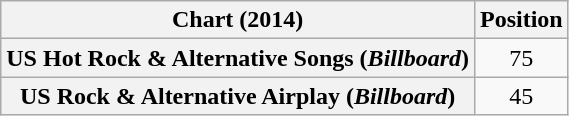<table class="wikitable sortable plainrowheaders" style="text-align:center">
<tr>
<th scope="col">Chart (2014)</th>
<th scope="col">Position</th>
</tr>
<tr>
<th scope="row">US Hot Rock & Alternative Songs (<em>Billboard</em>)</th>
<td>75</td>
</tr>
<tr>
<th scope="row">US Rock & Alternative Airplay (<em>Billboard</em>)</th>
<td>45</td>
</tr>
</table>
